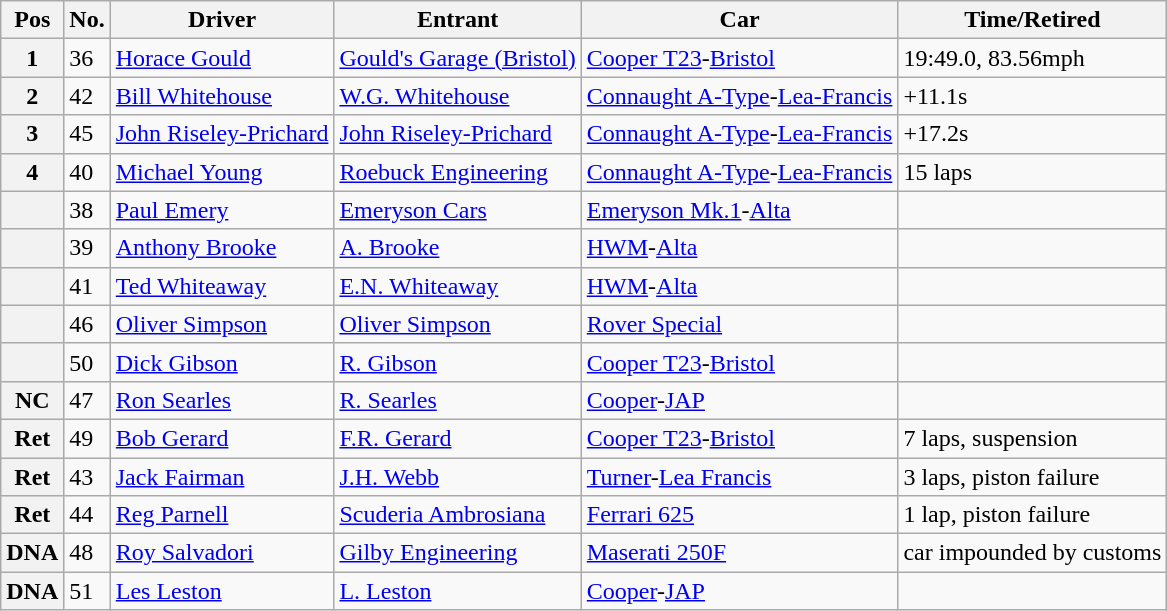<table class="wikitable">
<tr>
<th>Pos</th>
<th>No.</th>
<th>Driver</th>
<th>Entrant</th>
<th>Car</th>
<th>Time/Retired</th>
</tr>
<tr>
<th>1</th>
<td>36</td>
<td> <a href='#'>Horace Gould</a></td>
<td><a href='#'>Gould's Garage (Bristol)</a></td>
<td><a href='#'>Cooper T23</a>-<a href='#'>Bristol</a></td>
<td>19:49.0, 83.56mph</td>
</tr>
<tr>
<th>2</th>
<td>42</td>
<td> <a href='#'>Bill Whitehouse</a></td>
<td><a href='#'>W.G. Whitehouse</a></td>
<td><a href='#'>Connaught A-Type</a>-<a href='#'>Lea-Francis</a></td>
<td>+11.1s</td>
</tr>
<tr>
<th>3</th>
<td>45</td>
<td> <a href='#'>John Riseley-Prichard</a></td>
<td><a href='#'>John Riseley-Prichard</a></td>
<td><a href='#'>Connaught A-Type</a>-<a href='#'>Lea-Francis</a></td>
<td>+17.2s</td>
</tr>
<tr>
<th>4</th>
<td>40</td>
<td> <a href='#'>Michael Young</a></td>
<td><a href='#'>Roebuck Engineering</a></td>
<td><a href='#'>Connaught A-Type</a>-<a href='#'>Lea-Francis</a></td>
<td>15 laps</td>
</tr>
<tr>
<th></th>
<td>38</td>
<td> <a href='#'>Paul Emery</a></td>
<td><a href='#'>Emeryson Cars</a></td>
<td><a href='#'>Emeryson Mk.1</a>-<a href='#'>Alta</a></td>
<td></td>
</tr>
<tr>
<th></th>
<td>39</td>
<td> <a href='#'>Anthony Brooke</a></td>
<td><a href='#'>A. Brooke</a></td>
<td><a href='#'>HWM</a>-<a href='#'>Alta</a></td>
<td></td>
</tr>
<tr>
<th></th>
<td>41</td>
<td> <a href='#'>Ted Whiteaway</a></td>
<td><a href='#'>E.N. Whiteaway</a></td>
<td><a href='#'>HWM</a>-<a href='#'>Alta</a></td>
<td></td>
</tr>
<tr>
<th></th>
<td>46</td>
<td> <a href='#'>Oliver Simpson</a></td>
<td><a href='#'>Oliver Simpson</a></td>
<td><a href='#'>Rover Special</a></td>
<td></td>
</tr>
<tr>
<th></th>
<td>50</td>
<td> <a href='#'>Dick Gibson</a></td>
<td><a href='#'>R. Gibson</a></td>
<td><a href='#'>Cooper T23</a>-<a href='#'>Bristol</a></td>
<td></td>
</tr>
<tr>
<th>NC</th>
<td>47</td>
<td> <a href='#'>Ron Searles</a></td>
<td><a href='#'>R. Searles</a></td>
<td><a href='#'>Cooper</a>-<a href='#'>JAP</a></td>
<td></td>
</tr>
<tr>
<th>Ret</th>
<td>49</td>
<td> <a href='#'>Bob Gerard</a></td>
<td><a href='#'>F.R. Gerard</a></td>
<td><a href='#'>Cooper T23</a>-<a href='#'>Bristol</a></td>
<td>7 laps, suspension</td>
</tr>
<tr>
<th>Ret</th>
<td>43</td>
<td> <a href='#'>Jack Fairman</a></td>
<td><a href='#'>J.H. Webb</a></td>
<td><a href='#'>Turner</a>-<a href='#'>Lea Francis</a></td>
<td>3 laps, piston failure</td>
</tr>
<tr>
<th>Ret</th>
<td>44</td>
<td> <a href='#'>Reg Parnell</a></td>
<td><a href='#'>Scuderia Ambrosiana</a></td>
<td><a href='#'>Ferrari 625</a></td>
<td>1 lap, piston failure</td>
</tr>
<tr>
<th>DNA</th>
<td>48</td>
<td> <a href='#'>Roy Salvadori</a></td>
<td><a href='#'>Gilby Engineering</a></td>
<td><a href='#'>Maserati 250F</a></td>
<td>car impounded by customs</td>
</tr>
<tr>
<th>DNA</th>
<td>51</td>
<td> <a href='#'>Les Leston</a></td>
<td><a href='#'>L. Leston</a></td>
<td><a href='#'>Cooper</a>-<a href='#'>JAP</a></td>
<td></td>
</tr>
</table>
